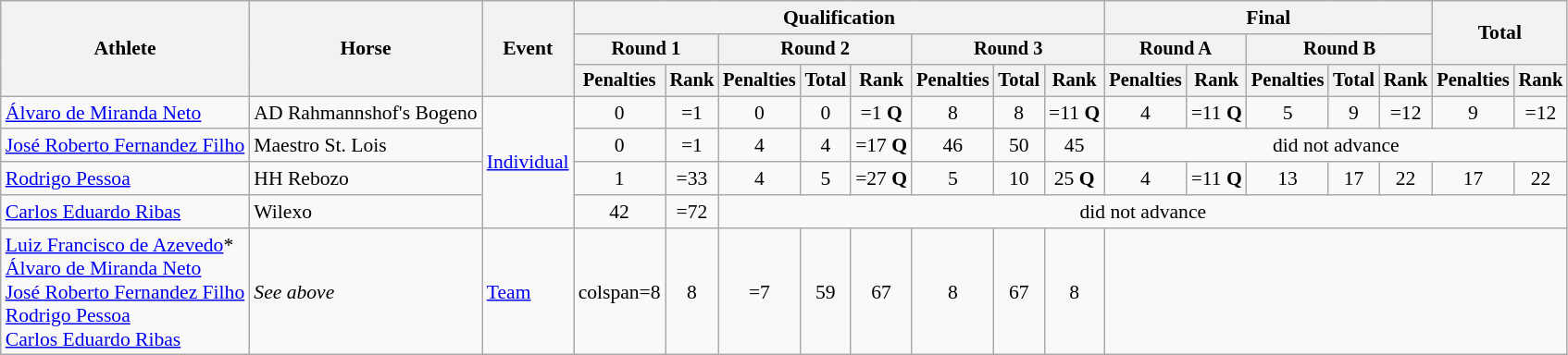<table class="wikitable" style="font-size:90%">
<tr>
<th rowspan="3">Athlete</th>
<th rowspan="3">Horse</th>
<th rowspan="3">Event</th>
<th colspan="8">Qualification</th>
<th colspan="5">Final</th>
<th rowspan=2 colspan="2">Total</th>
</tr>
<tr style="font-size:95%">
<th colspan="2">Round 1</th>
<th colspan="3">Round 2</th>
<th colspan="3">Round 3</th>
<th colspan="2">Round A</th>
<th colspan="3">Round B</th>
</tr>
<tr style="font-size:95%">
<th>Penalties</th>
<th>Rank</th>
<th>Penalties</th>
<th>Total</th>
<th>Rank</th>
<th>Penalties</th>
<th>Total</th>
<th>Rank</th>
<th>Penalties</th>
<th>Rank</th>
<th>Penalties</th>
<th>Total</th>
<th>Rank</th>
<th>Penalties</th>
<th>Rank</th>
</tr>
<tr align=center>
<td align=left><a href='#'>Álvaro de Miranda Neto</a></td>
<td align=left>AD Rahmannshof's Bogeno</td>
<td align=left rowspan=4><a href='#'>Individual</a></td>
<td>0</td>
<td>=1</td>
<td>0</td>
<td>0</td>
<td>=1 <strong>Q</strong></td>
<td>8</td>
<td>8</td>
<td>=11 <strong>Q</strong></td>
<td>4</td>
<td>=11 <strong>Q</strong></td>
<td>5</td>
<td>9</td>
<td>=12</td>
<td>9</td>
<td>=12</td>
</tr>
<tr align=center>
<td align=left><a href='#'>José Roberto Fernandez Filho</a></td>
<td align=left>Maestro St. Lois</td>
<td>0</td>
<td>=1</td>
<td>4</td>
<td>4</td>
<td>=17 <strong>Q</strong></td>
<td>46</td>
<td>50</td>
<td>45</td>
<td colspan="7">did not advance</td>
</tr>
<tr align=center>
<td align=left><a href='#'>Rodrigo Pessoa</a></td>
<td align=left>HH Rebozo</td>
<td>1</td>
<td>=33</td>
<td>4</td>
<td>5</td>
<td>=27 <strong>Q</strong></td>
<td>5</td>
<td>10</td>
<td>25 <strong>Q</strong></td>
<td>4</td>
<td>=11 <strong>Q</strong></td>
<td>13</td>
<td>17</td>
<td>22</td>
<td>17</td>
<td>22</td>
</tr>
<tr align=center>
<td align=left><a href='#'>Carlos Eduardo Ribas</a></td>
<td align=left>Wilexo</td>
<td>42</td>
<td>=72</td>
<td colspan="13">did not advance</td>
</tr>
<tr align=center>
<td align=left><a href='#'>Luiz Francisco de Azevedo</a>*<br><a href='#'>Álvaro de Miranda Neto</a><br><a href='#'>José Roberto Fernandez Filho</a><br><a href='#'>Rodrigo Pessoa</a><br><a href='#'>Carlos Eduardo Ribas</a></td>
<td align=left><em>See above</em></td>
<td align=left><a href='#'>Team</a></td>
<td>colspan=8 </td>
<td>8</td>
<td>=7</td>
<td>59</td>
<td>67</td>
<td>8</td>
<td>67</td>
<td>8</td>
</tr>
</table>
